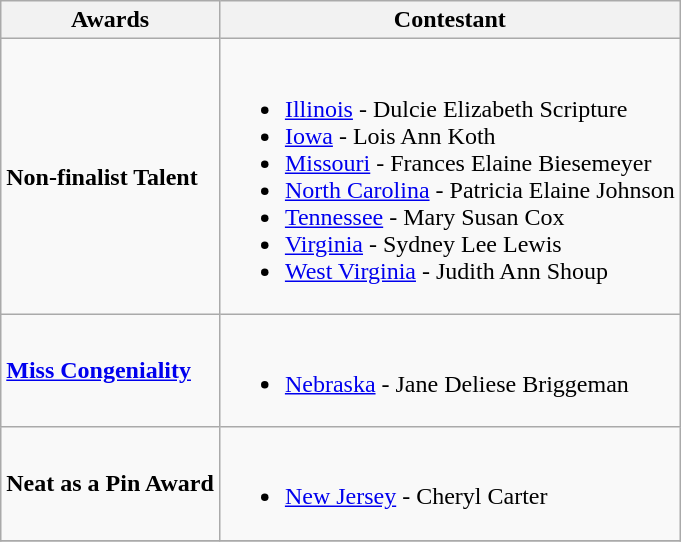<table class="wikitable">
<tr>
<th>Awards</th>
<th>Contestant</th>
</tr>
<tr>
<td><strong>Non-finalist Talent</strong></td>
<td><br><ul><li> <a href='#'>Illinois</a> - Dulcie Elizabeth Scripture</li><li> <a href='#'>Iowa</a> - Lois Ann Koth</li><li> <a href='#'>Missouri</a> - Frances Elaine Biesemeyer</li><li> <a href='#'>North Carolina</a> - Patricia Elaine Johnson</li><li> <a href='#'>Tennessee</a> - Mary Susan Cox</li><li> <a href='#'>Virginia</a> - Sydney Lee Lewis</li><li> <a href='#'>West Virginia</a> - Judith Ann Shoup</li></ul></td>
</tr>
<tr>
<td><strong><a href='#'>Miss Congeniality</a></strong></td>
<td><br><ul><li> <a href='#'>Nebraska</a> - Jane Deliese Briggeman</li></ul></td>
</tr>
<tr>
<td><strong>Neat as a Pin Award</strong></td>
<td><br><ul><li> <a href='#'>New Jersey</a> - Cheryl Carter</li></ul></td>
</tr>
<tr>
</tr>
</table>
